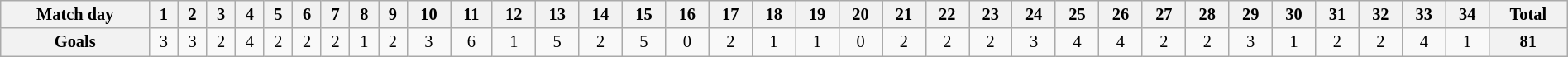<table class="wikitable" style="width:100%; font-size:85%;">
<tr valign=top>
<th align=center>Match day</th>
<th align=center>1</th>
<th align=center>2</th>
<th align=center>3</th>
<th align=center>4</th>
<th align=center>5</th>
<th align=center>6</th>
<th align=center>7</th>
<th align=center>8</th>
<th align=center>9</th>
<th align=center>10</th>
<th align=center>11</th>
<th align=center>12</th>
<th align=center>13</th>
<th align=center>14</th>
<th align=center>15</th>
<th align=center>16</th>
<th align=center>17</th>
<th align=center>18</th>
<th align=center>19</th>
<th align=center>20</th>
<th align=center>21</th>
<th align=center>22</th>
<th align=center>23</th>
<th align=center>24</th>
<th align=center>25</th>
<th align=center>26</th>
<th align=center>27</th>
<th align=center>28</th>
<th align=center>29</th>
<th align=center>30</th>
<th align=center>31</th>
<th align=center>32</th>
<th align=center>33</th>
<th align=center>34</th>
<th align=center>Total</th>
</tr>
<tr>
<th align=center>Goals</th>
<td align=center>3</td>
<td align=center>3</td>
<td align=center>2</td>
<td align=center>4</td>
<td align=center>2</td>
<td align=center>2</td>
<td align=center>2</td>
<td align=center>1</td>
<td align=center>2</td>
<td align=center>3</td>
<td align=center>6</td>
<td align=center>1</td>
<td align=center>5</td>
<td align=center>2</td>
<td align=center>5</td>
<td align=center>0</td>
<td align=center>2</td>
<td align=center>1</td>
<td align=center>1</td>
<td align=center>0</td>
<td align=center>2</td>
<td align=center>2</td>
<td align=center>2</td>
<td align=center>3</td>
<td align=center>4</td>
<td align=center>4</td>
<td align=center>2</td>
<td align=center>2</td>
<td align=center>3</td>
<td align=center>1</td>
<td align=center>2</td>
<td align=center>2</td>
<td align=center>4</td>
<td align=center>1</td>
<th align="center">81</th>
</tr>
</table>
